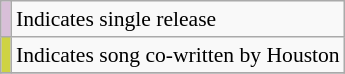<table class="wikitable" style="font-size:90%;">
<tr>
<td style="background-color:#D8BFD8"></td>
<td>Indicates single release</td>
</tr>
<tr>
<td style="background-color:#ced343"></td>
<td>Indicates song co-written by Houston</td>
</tr>
<tr>
</tr>
</table>
